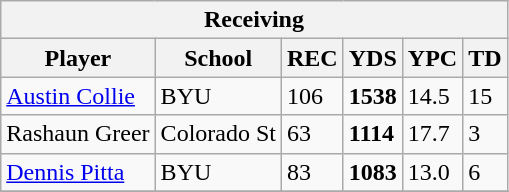<table class="wikitable">
<tr>
<th colspan="6" align="center">Receiving</th>
</tr>
<tr>
<th>Player</th>
<th>School</th>
<th>REC</th>
<th>YDS</th>
<th>YPC</th>
<th>TD</th>
</tr>
<tr>
<td><a href='#'>Austin Collie</a></td>
<td>BYU</td>
<td>106</td>
<td><strong>1538</strong></td>
<td>14.5</td>
<td>15</td>
</tr>
<tr>
<td>Rashaun Greer</td>
<td>Colorado St</td>
<td>63</td>
<td><strong>1114</strong></td>
<td>17.7</td>
<td>3</td>
</tr>
<tr>
<td><a href='#'>Dennis Pitta</a></td>
<td>BYU</td>
<td>83</td>
<td><strong>1083</strong></td>
<td>13.0</td>
<td>6</td>
</tr>
<tr>
</tr>
</table>
